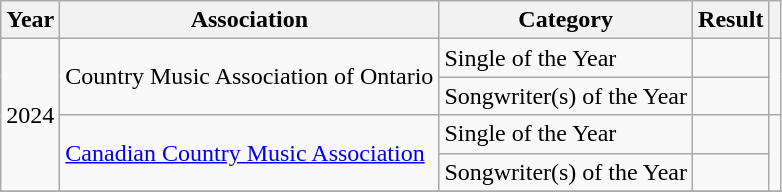<table class="wikitable">
<tr>
<th>Year</th>
<th>Association</th>
<th>Category</th>
<th>Result</th>
<th></th>
</tr>
<tr>
<td rowspan="4">2024</td>
<td rowspan="2">Country Music Association of Ontario</td>
<td>Single of the Year</td>
<td></td>
<td rowspan="2"></td>
</tr>
<tr>
<td>Songwriter(s) of the Year</td>
<td></td>
</tr>
<tr>
<td rowspan="2"><a href='#'>Canadian Country Music Association</a></td>
<td>Single of the Year</td>
<td></td>
<td rowspan="2"></td>
</tr>
<tr>
<td>Songwriter(s) of the Year</td>
<td></td>
</tr>
<tr>
</tr>
</table>
